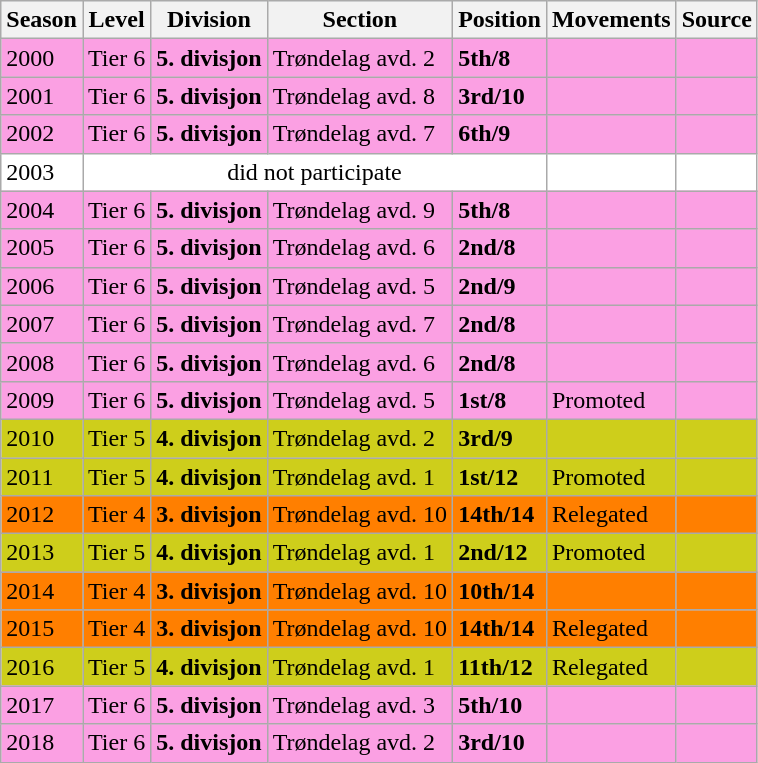<table class="wikitable">
<tr style="background:#f0f6fa;">
<th>Season</th>
<th>Level</th>
<th>Division</th>
<th>Section</th>
<th>Position</th>
<th>Movements</th>
<th>Source</th>
</tr>
<tr>
<td style="background:#FBA0E3;">2000</td>
<td style="background:#FBA0E3;">Tier 6</td>
<td style="background:#FBA0E3;"><strong>5. divisjon</strong></td>
<td style="background:#FBA0E3;">Trøndelag avd. 2</td>
<td style="background:#FBA0E3;"><strong>5th/8</strong></td>
<td style="background:#FBA0E3;"></td>
<td style="background:#FBA0E3;"></td>
</tr>
<tr>
<td style="background:#FBA0E3;">2001</td>
<td style="background:#FBA0E3;">Tier 6</td>
<td style="background:#FBA0E3;"><strong>5. divisjon</strong></td>
<td style="background:#FBA0E3;">Trøndelag avd. 8</td>
<td style="background:#FBA0E3;"><strong>3rd/10</strong></td>
<td style="background:#FBA0E3;"></td>
<td style="background:#FBA0E3;"></td>
</tr>
<tr>
<td style="background:#FBA0E3;">2002</td>
<td style="background:#FBA0E3;">Tier 6</td>
<td style="background:#FBA0E3;"><strong>5. divisjon</strong></td>
<td style="background:#FBA0E3;">Trøndelag avd. 7</td>
<td style="background:#FBA0E3;"><strong>6th/9</strong></td>
<td style="background:#FBA0E3;"></td>
<td style="background:#FBA0E3;"></td>
</tr>
<tr>
<td style="background:#FFFFFF;">2003</td>
<td style="background:#FFFFFF;" colspan="4" align="center">did not participate</td>
<td style="background:#FFFFFF;"></td>
<td style="background:#FFFFFF;"></td>
</tr>
<tr>
<td style="background:#FBA0E3;">2004</td>
<td style="background:#FBA0E3;">Tier 6</td>
<td style="background:#FBA0E3;"><strong>5. divisjon</strong></td>
<td style="background:#FBA0E3;">Trøndelag avd. 9</td>
<td style="background:#FBA0E3;"><strong>5th/8</strong></td>
<td style="background:#FBA0E3;"></td>
<td style="background:#FBA0E3;"></td>
</tr>
<tr>
<td style="background:#FBA0E3;">2005</td>
<td style="background:#FBA0E3;">Tier 6</td>
<td style="background:#FBA0E3;"><strong>5. divisjon</strong></td>
<td style="background:#FBA0E3;">Trøndelag avd. 6</td>
<td style="background:#FBA0E3;"><strong>2nd/8</strong></td>
<td style="background:#FBA0E3;"></td>
<td style="background:#FBA0E3;"></td>
</tr>
<tr>
<td style="background:#FBA0E3;">2006</td>
<td style="background:#FBA0E3;">Tier 6</td>
<td style="background:#FBA0E3;"><strong>5. divisjon</strong></td>
<td style="background:#FBA0E3;">Trøndelag avd. 5</td>
<td style="background:#FBA0E3;"><strong>2nd/9</strong></td>
<td style="background:#FBA0E3;"></td>
<td style="background:#FBA0E3;"></td>
</tr>
<tr>
<td style="background:#FBA0E3;">2007</td>
<td style="background:#FBA0E3;">Tier 6</td>
<td style="background:#FBA0E3;"><strong>5. divisjon</strong></td>
<td style="background:#FBA0E3;">Trøndelag avd. 7</td>
<td style="background:#FBA0E3;"><strong>2nd/8</strong></td>
<td style="background:#FBA0E3;"></td>
<td style="background:#FBA0E3;"></td>
</tr>
<tr>
<td style="background:#FBA0E3;">2008</td>
<td style="background:#FBA0E3;">Tier 6</td>
<td style="background:#FBA0E3;"><strong>5. divisjon</strong></td>
<td style="background:#FBA0E3;">Trøndelag avd. 6</td>
<td style="background:#FBA0E3;"><strong>2nd/8</strong></td>
<td style="background:#FBA0E3;"></td>
<td style="background:#FBA0E3;"></td>
</tr>
<tr>
<td style="background:#FBA0E3;">2009</td>
<td style="background:#FBA0E3;">Tier 6</td>
<td style="background:#FBA0E3;"><strong>5. divisjon</strong></td>
<td style="background:#FBA0E3;">Trøndelag avd. 5</td>
<td style="background:#FBA0E3;"><strong>1st/8</strong></td>
<td style="background:#FBA0E3;">Promoted</td>
<td style="background:#FBA0E3;"></td>
</tr>
<tr>
<td style="background:#CECE1B;">2010</td>
<td style="background:#CECE1B;">Tier 5</td>
<td style="background:#CECE1B;"><strong>4. divisjon</strong></td>
<td style="background:#CECE1B;">Trøndelag avd. 2</td>
<td style="background:#CECE1B;"><strong>3rd/9</strong></td>
<td style="background:#CECE1B;"></td>
<td style="background:#CECE1B;"></td>
</tr>
<tr>
<td style="background:#CECE1B;">2011</td>
<td style="background:#CECE1B;">Tier 5</td>
<td style="background:#CECE1B;"><strong>4. divisjon</strong></td>
<td style="background:#CECE1B;">Trøndelag avd. 1</td>
<td style="background:#CECE1B;"><strong>1st/12</strong></td>
<td style="background:#CECE1B;">Promoted</td>
<td style="background:#CECE1B;"></td>
</tr>
<tr>
<td style="background:#FF7F00;">2012</td>
<td style="background:#FF7F00;">Tier 4</td>
<td style="background:#FF7F00;"><strong>3. divisjon</strong></td>
<td style="background:#FF7F00;">Trøndelag avd. 10</td>
<td style="background:#FF7F00;"><strong>14th/14</strong></td>
<td style="background:#FF7F00;">Relegated</td>
<td style="background:#FF7F00;"></td>
</tr>
<tr>
<td style="background:#CECE1B;">2013</td>
<td style="background:#CECE1B;">Tier 5</td>
<td style="background:#CECE1B;"><strong>4. divisjon</strong></td>
<td style="background:#CECE1B;">Trøndelag avd. 1</td>
<td style="background:#CECE1B;"><strong>2nd/12</strong></td>
<td style="background:#CECE1B;">Promoted</td>
<td style="background:#CECE1B;"></td>
</tr>
<tr>
<td style="background:#FF7F00;">2014</td>
<td style="background:#FF7F00;">Tier 4</td>
<td style="background:#FF7F00;"><strong>3. divisjon</strong></td>
<td style="background:#FF7F00;">Trøndelag avd. 10</td>
<td style="background:#FF7F00;"><strong>10th/14</strong></td>
<td style="background:#FF7F00;"></td>
<td style="background:#FF7F00;"></td>
</tr>
<tr>
<td style="background:#FF7F00;">2015</td>
<td style="background:#FF7F00;">Tier 4</td>
<td style="background:#FF7F00;"><strong>3. divisjon</strong></td>
<td style="background:#FF7F00;">Trøndelag avd. 10</td>
<td style="background:#FF7F00;"><strong>14th/14</strong></td>
<td style="background:#FF7F00;">Relegated</td>
<td style="background:#FF7F00;"></td>
</tr>
<tr>
<td style="background:#CECE1B;">2016</td>
<td style="background:#CECE1B;">Tier 5</td>
<td style="background:#CECE1B;"><strong>4. divisjon</strong></td>
<td style="background:#CECE1B;">Trøndelag avd. 1</td>
<td style="background:#CECE1B;"><strong>11th/12</strong></td>
<td style="background:#CECE1B;">Relegated</td>
<td style="background:#CECE1B;"></td>
</tr>
<tr>
<td style="background:#FBA0E3;">2017</td>
<td style="background:#FBA0E3;">Tier 6</td>
<td style="background:#FBA0E3;"><strong>5. divisjon</strong></td>
<td style="background:#FBA0E3;">Trøndelag avd. 3</td>
<td style="background:#FBA0E3;"><strong>5th/10</strong></td>
<td style="background:#FBA0E3;"></td>
<td style="background:#FBA0E3;"></td>
</tr>
<tr>
<td style="background:#FBA0E3;">2018</td>
<td style="background:#FBA0E3;">Tier 6</td>
<td style="background:#FBA0E3;"><strong>5. divisjon</strong></td>
<td style="background:#FBA0E3;">Trøndelag avd. 2</td>
<td style="background:#FBA0E3;"><strong>3rd/10</strong></td>
<td style="background:#FBA0E3;"></td>
<td style="background:#FBA0E3;"></td>
</tr>
</table>
